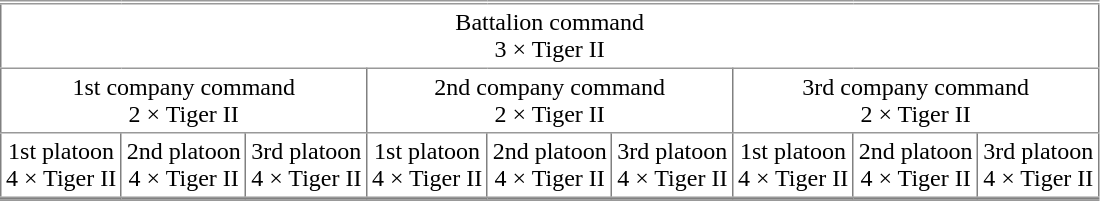<table border=1 cellspacing=0 cellpadding=3 style="line-height:normal; text-align:center; border-top:3px double #999; border-collapse:collapse;">
<tr style="vertical-align:bottom; border-bottom:1px solid #999;">
<td colspan=9>Battalion command<br> 3 × Tiger II</td>
</tr>
<tr style="vertical-align:top; border-bottom:1px solid #999;">
<td colspan=3>1st company command<br> 2 × Tiger II</td>
<td colspan=3>2nd company command<br>2 × Tiger II</td>
<td colspan=3>3rd company command<br>2 × Tiger II</td>
</tr>
<tr style="vertical-align:top; border-bottom:3px double #999;">
<td>1st platoon<br>4 × Tiger II</td>
<td>2nd platoon<br> 4 × Tiger II</td>
<td>3rd platoon<br> 4 × Tiger II</td>
<td>1st platoon<br>4 × Tiger II</td>
<td>2nd platoon<br> 4 × Tiger II</td>
<td>3rd platoon<br> 4 × Tiger II</td>
<td>1st platoon<br>4 × Tiger II</td>
<td>2nd platoon<br> 4 × Tiger II</td>
<td>3rd platoon<br> 4 × Tiger II</td>
</tr>
<tr>
</tr>
</table>
